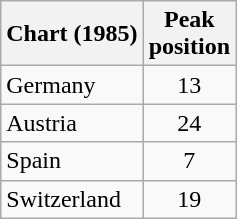<table class="wikitable sortable">
<tr>
<th>Chart (1985)</th>
<th>Peak<br>position</th>
</tr>
<tr>
<td>Germany</td>
<td align="center">13</td>
</tr>
<tr>
<td>Austria</td>
<td align="center">24</td>
</tr>
<tr>
<td>Spain</td>
<td align="center">7</td>
</tr>
<tr>
<td>Switzerland</td>
<td align="center">19</td>
</tr>
</table>
